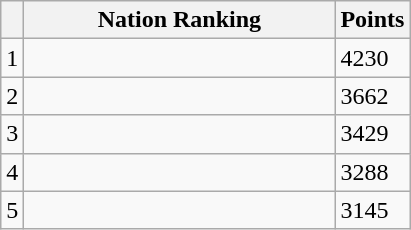<table class="wikitable col3right">
<tr>
<th></th>
<th style="width:200px; white-space:nowrap;">Nation Ranking</th>
<th style="width:20px;">Points</th>
</tr>
<tr>
<td>1</td>
<td></td>
<td>4230</td>
</tr>
<tr>
<td>2</td>
<td></td>
<td>3662</td>
</tr>
<tr>
<td>3</td>
<td></td>
<td>3429</td>
</tr>
<tr>
<td>4</td>
<td></td>
<td>3288</td>
</tr>
<tr>
<td>5</td>
<td></td>
<td>3145</td>
</tr>
</table>
